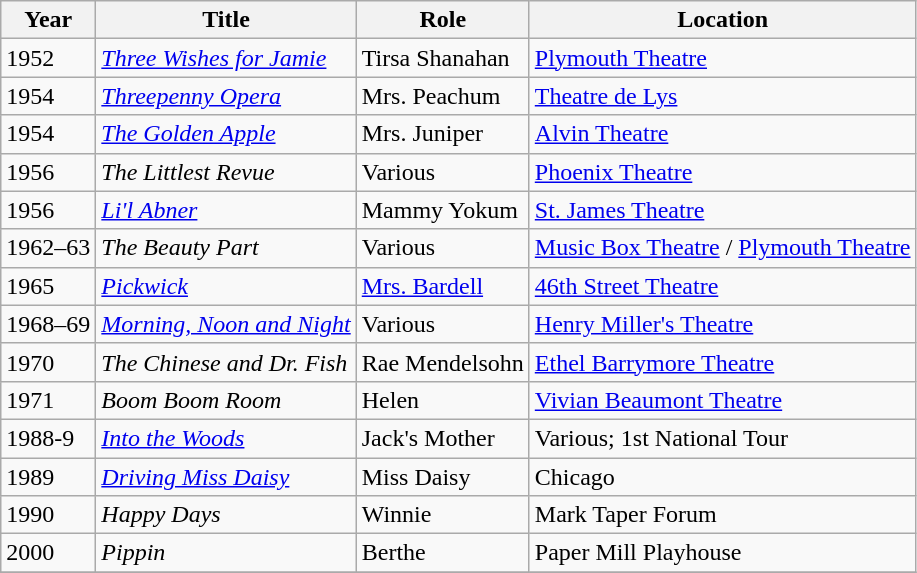<table class="wikitable sortable">
<tr>
<th>Year</th>
<th>Title</th>
<th>Role</th>
<th>Location</th>
</tr>
<tr>
<td>1952</td>
<td><em><a href='#'>Three Wishes for Jamie</a></em></td>
<td>Tirsa Shanahan</td>
<td><a href='#'>Plymouth Theatre</a></td>
</tr>
<tr>
<td>1954</td>
<td><em><a href='#'>Threepenny Opera</a></em></td>
<td>Mrs. Peachum</td>
<td><a href='#'>Theatre de Lys</a></td>
</tr>
<tr>
<td>1954</td>
<td><em><a href='#'>The Golden Apple</a></em></td>
<td>Mrs. Juniper</td>
<td><a href='#'>Alvin Theatre</a></td>
</tr>
<tr>
<td>1956</td>
<td><em>The Littlest Revue</em></td>
<td>Various</td>
<td><a href='#'>Phoenix Theatre</a></td>
</tr>
<tr>
<td>1956</td>
<td><em><a href='#'>Li'l Abner</a></em></td>
<td>Mammy Yokum</td>
<td><a href='#'>St. James Theatre</a></td>
</tr>
<tr>
<td>1962–63</td>
<td><em>The Beauty Part</em></td>
<td>Various</td>
<td><a href='#'>Music Box Theatre</a> / <a href='#'>Plymouth Theatre</a></td>
</tr>
<tr>
<td>1965</td>
<td><em><a href='#'>Pickwick</a></em></td>
<td><a href='#'>Mrs. Bardell</a></td>
<td><a href='#'>46th Street Theatre</a></td>
</tr>
<tr>
<td>1968–69</td>
<td><em><a href='#'>Morning, Noon and Night</a></em></td>
<td>Various</td>
<td><a href='#'>Henry Miller's Theatre</a></td>
</tr>
<tr>
<td>1970</td>
<td><em>The Chinese and Dr. Fish</em></td>
<td>Rae Mendelsohn</td>
<td><a href='#'>Ethel Barrymore Theatre</a></td>
</tr>
<tr>
<td>1971</td>
<td><em>Boom Boom Room</em></td>
<td>Helen</td>
<td><a href='#'>Vivian Beaumont Theatre</a></td>
</tr>
<tr>
<td>1988-9</td>
<td><em><a href='#'>Into the Woods</a></em></td>
<td>Jack's Mother</td>
<td>Various; 1st National Tour</td>
</tr>
<tr>
<td>1989</td>
<td><em><a href='#'>Driving Miss Daisy</a></em></td>
<td>Miss Daisy</td>
<td>Chicago</td>
</tr>
<tr>
<td>1990</td>
<td><em>Happy Days</em></td>
<td>Winnie</td>
<td>Mark Taper Forum</td>
</tr>
<tr>
<td>2000</td>
<td><em>Pippin</em></td>
<td>Berthe</td>
<td>Paper Mill Playhouse</td>
</tr>
<tr>
</tr>
</table>
